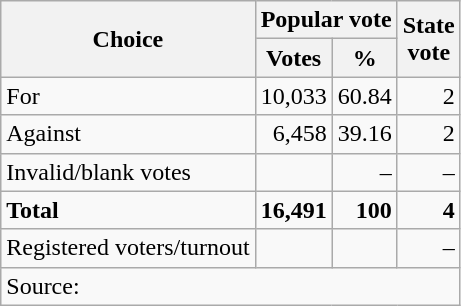<table class=wikitable style=text-align:right>
<tr>
<th rowspan=2>Choice</th>
<th colspan=2>Popular vote</th>
<th rowspan=2>State<br>vote</th>
</tr>
<tr>
<th>Votes</th>
<th>%</th>
</tr>
<tr>
<td align=left>For</td>
<td>10,033</td>
<td>60.84</td>
<td>2</td>
</tr>
<tr>
<td align=left>Against</td>
<td>6,458</td>
<td>39.16</td>
<td>2</td>
</tr>
<tr>
<td align=left>Invalid/blank votes</td>
<td></td>
<td>–</td>
<td>–</td>
</tr>
<tr>
<td align=left><strong>Total</strong></td>
<td><strong>16,491</strong></td>
<td><strong>100</strong></td>
<td><strong>4</strong></td>
</tr>
<tr>
<td align=left>Registered voters/turnout</td>
<td></td>
<td></td>
<td>–</td>
</tr>
<tr>
<td colspan=4 align=left>Source: </td>
</tr>
</table>
